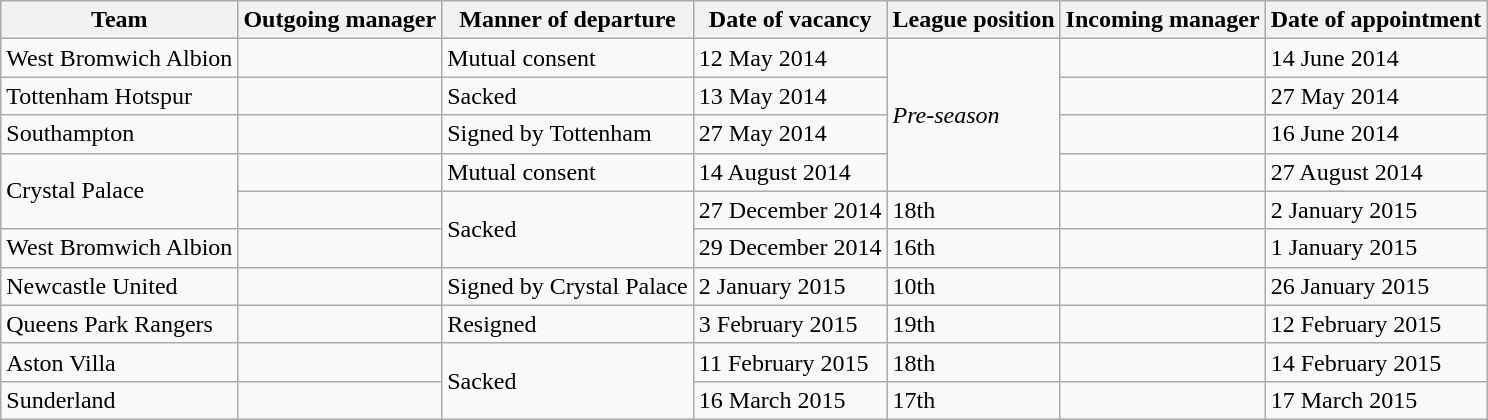<table class="wikitable sortable">
<tr>
<th>Team</th>
<th>Outgoing manager</th>
<th>Manner of departure</th>
<th>Date of vacancy</th>
<th>League position</th>
<th>Incoming manager</th>
<th>Date of appointment</th>
</tr>
<tr>
<td>West Bromwich Albion</td>
<td></td>
<td>Mutual consent</td>
<td>12 May 2014</td>
<td rowspan=4><em>Pre-season</em></td>
<td></td>
<td>14 June 2014</td>
</tr>
<tr>
<td>Tottenham Hotspur</td>
<td></td>
<td>Sacked</td>
<td>13 May 2014</td>
<td></td>
<td>27 May 2014</td>
</tr>
<tr>
<td>Southampton</td>
<td></td>
<td>Signed by Tottenham</td>
<td>27 May 2014</td>
<td></td>
<td>16 June 2014</td>
</tr>
<tr>
<td rowspan=2>Crystal Palace</td>
<td></td>
<td>Mutual consent</td>
<td>14 August 2014</td>
<td></td>
<td>27 August 2014</td>
</tr>
<tr>
<td></td>
<td rowspan=2>Sacked</td>
<td>27 December 2014</td>
<td>18th</td>
<td></td>
<td>2 January 2015</td>
</tr>
<tr>
<td>West Bromwich Albion</td>
<td></td>
<td>29 December 2014</td>
<td>16th</td>
<td></td>
<td>1 January 2015</td>
</tr>
<tr>
<td>Newcastle United</td>
<td></td>
<td>Signed by Crystal Palace</td>
<td>2 January 2015</td>
<td>10th</td>
<td></td>
<td>26 January 2015</td>
</tr>
<tr>
<td>Queens Park Rangers</td>
<td></td>
<td>Resigned</td>
<td>3 February 2015</td>
<td>19th</td>
<td></td>
<td>12 February 2015</td>
</tr>
<tr>
<td>Aston Villa</td>
<td></td>
<td rowspan="2">Sacked</td>
<td>11 February 2015</td>
<td>18th</td>
<td></td>
<td>14 February 2015</td>
</tr>
<tr>
<td>Sunderland</td>
<td></td>
<td>16 March 2015</td>
<td>17th</td>
<td></td>
<td>17 March 2015</td>
</tr>
</table>
